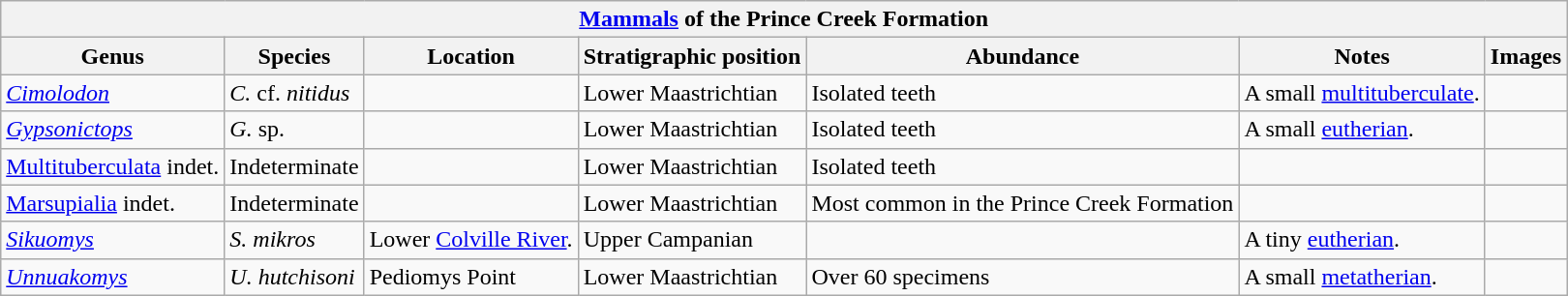<table class="wikitable">
<tr>
<th colspan="7"><a href='#'>Mammals</a> of the Prince Creek Formation</th>
</tr>
<tr>
<th>Genus</th>
<th>Species</th>
<th>Location</th>
<th>Stratigraphic position</th>
<th>Abundance</th>
<th>Notes</th>
<th>Images</th>
</tr>
<tr>
<td><em><a href='#'>Cimolodon</a></em></td>
<td><em>C.</em> cf. <em>nitidus</em></td>
<td></td>
<td>Lower Maastrichtian</td>
<td>Isolated teeth</td>
<td>A small <a href='#'>multituberculate</a>.</td>
<td></td>
</tr>
<tr>
<td><em><a href='#'>Gypsonictops</a></em></td>
<td><em>G.</em> sp.</td>
<td></td>
<td>Lower Maastrichtian</td>
<td>Isolated teeth</td>
<td>A small <a href='#'>eutherian</a>.</td>
<td></td>
</tr>
<tr>
<td><a href='#'>Multituberculata</a> indet.</td>
<td>Indeterminate</td>
<td></td>
<td>Lower Maastrichtian</td>
<td>Isolated teeth</td>
<td></td>
<td></td>
</tr>
<tr>
<td><a href='#'>Marsupialia</a> indet.</td>
<td>Indeterminate</td>
<td></td>
<td>Lower Maastrichtian</td>
<td>Most common in the Prince Creek Formation</td>
<td></td>
<td></td>
</tr>
<tr>
<td><em><a href='#'>Sikuomys</a></em></td>
<td><em>S. mikros</em></td>
<td>Lower <a href='#'>Colville River</a>.</td>
<td>Upper Campanian</td>
<td></td>
<td>A tiny <a href='#'>eutherian</a>.</td>
<td></td>
</tr>
<tr>
<td><em><a href='#'>Unnuakomys</a></em></td>
<td><em>U. hutchisoni</em></td>
<td>Pediomys Point</td>
<td>Lower Maastrichtian</td>
<td>Over 60 specimens</td>
<td>A small <a href='#'>metatherian</a>.</td>
<td></td>
</tr>
</table>
